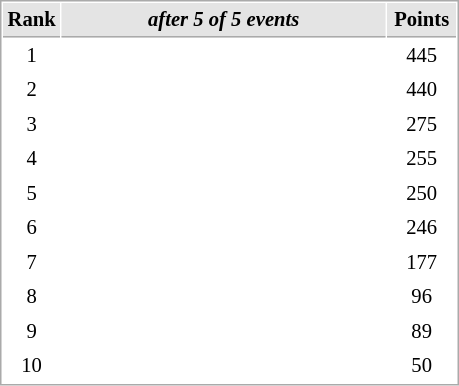<table cellspacing="1" cellpadding="3" style="border:1px solid #AAAAAA;font-size:86%">
<tr style="background-color: #E4E4E4;">
<th style="border-bottom:1px solid #AAAAAA; width: 10px;">Rank</th>
<th style="border-bottom:1px solid #AAAAAA; width: 210px;"><em>after 5 of 5 events</em></th>
<th style="border-bottom:1px solid #AAAAAA; width: 40px;">Points</th>
</tr>
<tr>
<td align=center>1</td>
<td></td>
<td align=center>445</td>
</tr>
<tr>
<td align=center>2</td>
<td></td>
<td align=center>440</td>
</tr>
<tr>
<td align=center>3</td>
<td></td>
<td align=center>275</td>
</tr>
<tr>
<td align=center>4</td>
<td></td>
<td align=center>255</td>
</tr>
<tr>
<td align=center>5</td>
<td></td>
<td align=center>250</td>
</tr>
<tr>
<td align=center>6</td>
<td></td>
<td align=center>246</td>
</tr>
<tr>
<td align=center>7</td>
<td></td>
<td align=center>177</td>
</tr>
<tr>
<td align=center>8</td>
<td></td>
<td align=center>96</td>
</tr>
<tr>
<td align=center>9</td>
<td></td>
<td align=center>89</td>
</tr>
<tr>
<td align=center>10</td>
<td></td>
<td align=center>50</td>
</tr>
</table>
